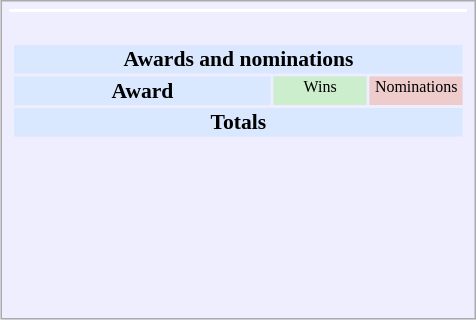<table class="infobox" style="width:22em; text-align:left; font-size:90%; vertical-align:middle; background:#eef;">
<tr style="background:white;">
<td colspan="2" style="text-align:center;"></td>
</tr>
<tr>
<td colspan="3"><br><table class="collapsible collapsed" style="width:100%;">
<tr>
<th colspan="3" style="background:#d9e8ff; text-align:center;">Awards and nominations</th>
</tr>
<tr style="background:#d9e8ff; text-align:center;">
<th style="vertical-align: middle;">Award</th>
<td style="background:#cec; font-size:8pt; width:60px;">Wins</td>
<td style="background:#ecc; font-size:8pt; width:60px;">Nominations</td>
</tr>
<tr style="background:#d9e8ff;">
<td colspan="3" style="text-align:center;"><strong>Totals</strong></td>
</tr>
<tr>
<td align=center><br></td>
<td></td>
<td></td>
</tr>
<tr>
<td align=center><br></td>
<td></td>
<td></td>
</tr>
<tr>
<td align=center><br></td>
<td></td>
<td></td>
</tr>
<tr>
<td align=center><br></td>
<td></td>
<td></td>
</tr>
<tr>
<td align=center><br></td>
<td></td>
<td></td>
</tr>
</table>
</td>
</tr>
<tr>
<td></td>
<td></td>
</tr>
<tr>
<td></td>
<td></td>
</tr>
</table>
